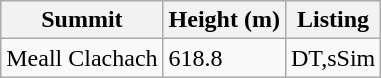<table class="wikitable sortable">
<tr>
<th>Summit</th>
<th>Height (m)</th>
<th>Listing</th>
</tr>
<tr>
<td>Meall Clachach</td>
<td>618.8</td>
<td>DT,sSim</td>
</tr>
</table>
